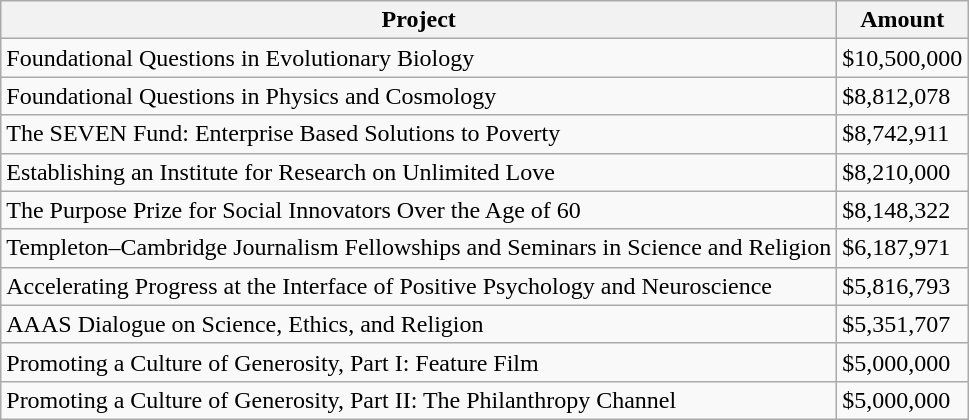<table class="wikitable mw-collapsible mw-collapsed">
<tr>
<th>Project</th>
<th>Amount</th>
</tr>
<tr>
<td>Foundational Questions in Evolutionary Biology</td>
<td>$10,500,000</td>
</tr>
<tr>
<td>Foundational Questions in Physics and Cosmology</td>
<td>$8,812,078</td>
</tr>
<tr>
<td>The SEVEN Fund: Enterprise Based Solutions to Poverty</td>
<td>$8,742,911</td>
</tr>
<tr>
<td>Establishing an Institute for Research on Unlimited Love</td>
<td>$8,210,000</td>
</tr>
<tr>
<td>The Purpose Prize for Social Innovators Over the Age of 60</td>
<td>$8,148,322</td>
</tr>
<tr>
<td>Templeton–Cambridge Journalism Fellowships and Seminars in Science and Religion</td>
<td>$6,187,971</td>
</tr>
<tr>
<td>Accelerating Progress at the Interface of Positive Psychology and Neuroscience</td>
<td>$5,816,793</td>
</tr>
<tr>
<td>AAAS Dialogue on Science, Ethics, and Religion</td>
<td>$5,351,707</td>
</tr>
<tr>
<td>Promoting a Culture of Generosity, Part I: Feature Film</td>
<td>$5,000,000</td>
</tr>
<tr>
<td>Promoting a Culture of Generosity, Part II: The Philanthropy Channel</td>
<td>$5,000,000</td>
</tr>
</table>
